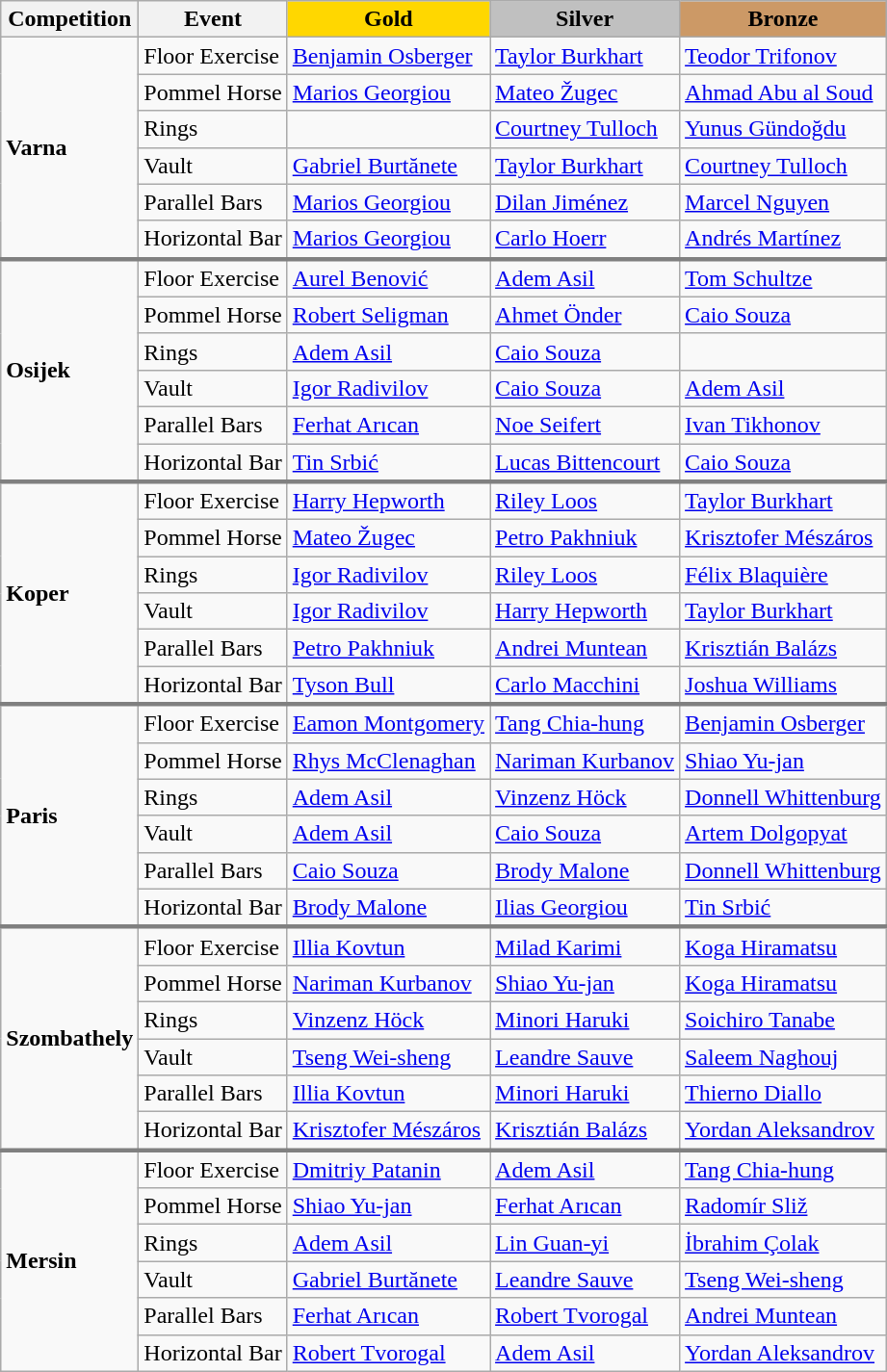<table class="wikitable">
<tr>
<th>Competition</th>
<th>Event</th>
<th style="background-color:gold;">Gold</th>
<th style="background-color:silver;">Silver</th>
<th style="background-color:#c96;">Bronze</th>
</tr>
<tr>
<td rowspan=6><strong>Varna</strong></td>
<td>Floor Exercise</td>
<td> <a href='#'>Benjamin Osberger</a></td>
<td> <a href='#'>Taylor Burkhart</a></td>
<td> <a href='#'>Teodor Trifonov</a></td>
</tr>
<tr>
<td>Pommel Horse</td>
<td> <a href='#'>Marios Georgiou</a></td>
<td> <a href='#'>Mateo Žugec</a></td>
<td> <a href='#'>Ahmad Abu al Soud</a></td>
</tr>
<tr>
<td>Rings</td>
<td> </td>
<td> <a href='#'>Courtney Tulloch</a></td>
<td> <a href='#'>Yunus Gündoğdu</a></td>
</tr>
<tr>
<td>Vault</td>
<td> <a href='#'>Gabriel Burtănete</a></td>
<td> <a href='#'>Taylor Burkhart</a></td>
<td> <a href='#'>Courtney Tulloch</a></td>
</tr>
<tr>
<td>Parallel Bars</td>
<td> <a href='#'>Marios Georgiou</a></td>
<td> <a href='#'>Dilan Jiménez</a></td>
<td> <a href='#'>Marcel Nguyen</a></td>
</tr>
<tr>
<td>Horizontal Bar</td>
<td> <a href='#'>Marios Georgiou</a></td>
<td> <a href='#'>Carlo Hoerr</a></td>
<td> <a href='#'>Andrés Martínez</a></td>
</tr>
<tr style="border-top: 3px solid grey;">
<td rowspan=6><strong>Osijek</strong></td>
<td>Floor Exercise</td>
<td> <a href='#'>Aurel Benović</a></td>
<td> <a href='#'>Adem Asil</a></td>
<td> <a href='#'>Tom Schultze</a></td>
</tr>
<tr>
<td>Pommel Horse</td>
<td> <a href='#'>Robert Seligman</a></td>
<td> <a href='#'>Ahmet Önder</a></td>
<td> <a href='#'>Caio Souza</a></td>
</tr>
<tr>
<td>Rings</td>
<td> <a href='#'>Adem Asil</a></td>
<td> <a href='#'>Caio Souza</a></td>
<td> </td>
</tr>
<tr>
<td>Vault</td>
<td> <a href='#'>Igor Radivilov</a></td>
<td> <a href='#'>Caio Souza</a></td>
<td> <a href='#'>Adem Asil</a></td>
</tr>
<tr>
<td>Parallel Bars</td>
<td> <a href='#'>Ferhat Arıcan</a></td>
<td> <a href='#'>Noe Seifert</a></td>
<td> <a href='#'>Ivan Tikhonov</a></td>
</tr>
<tr>
<td>Horizontal Bar</td>
<td> <a href='#'>Tin Srbić</a></td>
<td> <a href='#'>Lucas Bittencourt</a></td>
<td> <a href='#'>Caio Souza</a></td>
</tr>
<tr style="border-top: 3px solid grey;">
<td rowspan=6><strong>Koper</strong></td>
<td>Floor Exercise</td>
<td> <a href='#'>Harry Hepworth</a></td>
<td> <a href='#'>Riley Loos</a></td>
<td> <a href='#'>Taylor Burkhart</a></td>
</tr>
<tr>
<td>Pommel Horse</td>
<td> <a href='#'>Mateo Žugec</a></td>
<td> <a href='#'>Petro Pakhniuk</a></td>
<td> <a href='#'>Krisztofer Mészáros</a></td>
</tr>
<tr>
<td>Rings</td>
<td> <a href='#'>Igor Radivilov</a></td>
<td> <a href='#'>Riley Loos</a></td>
<td> <a href='#'>Félix Blaquière</a></td>
</tr>
<tr>
<td>Vault</td>
<td> <a href='#'>Igor Radivilov</a></td>
<td> <a href='#'>Harry Hepworth</a></td>
<td> <a href='#'>Taylor Burkhart</a></td>
</tr>
<tr>
<td>Parallel Bars</td>
<td> <a href='#'>Petro Pakhniuk</a></td>
<td> <a href='#'>Andrei Muntean</a></td>
<td> <a href='#'>Krisztián Balázs</a></td>
</tr>
<tr>
<td>Horizontal Bar</td>
<td> <a href='#'>Tyson Bull</a></td>
<td> <a href='#'>Carlo Macchini</a></td>
<td> <a href='#'>Joshua Williams</a></td>
</tr>
<tr style="border-top: 3px solid grey;">
<td rowspan=6><strong>Paris</strong></td>
<td>Floor Exercise</td>
<td> <a href='#'>Eamon Montgomery</a></td>
<td> <a href='#'>Tang Chia-hung</a></td>
<td> <a href='#'>Benjamin Osberger</a></td>
</tr>
<tr>
<td>Pommel Horse</td>
<td> <a href='#'>Rhys McClenaghan</a></td>
<td> <a href='#'>Nariman Kurbanov</a></td>
<td> <a href='#'>Shiao Yu-jan</a></td>
</tr>
<tr>
<td>Rings</td>
<td> <a href='#'>Adem Asil</a></td>
<td> <a href='#'>Vinzenz Höck</a></td>
<td> <a href='#'>Donnell Whittenburg</a></td>
</tr>
<tr>
<td>Vault</td>
<td> <a href='#'>Adem Asil</a></td>
<td> <a href='#'>Caio Souza</a></td>
<td> <a href='#'>Artem Dolgopyat</a></td>
</tr>
<tr>
<td>Parallel Bars</td>
<td> <a href='#'>Caio Souza</a></td>
<td> <a href='#'>Brody Malone</a></td>
<td> <a href='#'>Donnell Whittenburg</a></td>
</tr>
<tr>
<td>Horizontal Bar</td>
<td> <a href='#'>Brody Malone</a></td>
<td> <a href='#'>Ilias Georgiou</a></td>
<td> <a href='#'>Tin Srbić</a></td>
</tr>
<tr style="border-top: 3px solid grey;">
<td rowspan=6><strong>Szombathely</strong></td>
<td>Floor Exercise</td>
<td> <a href='#'>Illia Kovtun</a></td>
<td> <a href='#'>Milad Karimi</a></td>
<td> <a href='#'>Koga Hiramatsu</a></td>
</tr>
<tr>
<td>Pommel Horse</td>
<td> <a href='#'>Nariman Kurbanov</a></td>
<td> <a href='#'>Shiao Yu-jan</a></td>
<td> <a href='#'>Koga Hiramatsu</a></td>
</tr>
<tr>
<td>Rings</td>
<td> <a href='#'>Vinzenz Höck</a></td>
<td> <a href='#'>Minori Haruki</a></td>
<td> <a href='#'>Soichiro Tanabe</a></td>
</tr>
<tr>
<td>Vault</td>
<td> <a href='#'>Tseng Wei-sheng</a></td>
<td> <a href='#'>Leandre Sauve</a></td>
<td> <a href='#'>Saleem Naghouj</a></td>
</tr>
<tr>
<td>Parallel Bars</td>
<td> <a href='#'>Illia Kovtun</a></td>
<td> <a href='#'>Minori Haruki</a></td>
<td> <a href='#'>Thierno Diallo</a></td>
</tr>
<tr>
<td>Horizontal Bar</td>
<td> <a href='#'>Krisztofer Mészáros</a></td>
<td> <a href='#'>Krisztián Balázs</a></td>
<td> <a href='#'>Yordan Aleksandrov</a></td>
</tr>
<tr style="border-top: 3px solid grey;">
<td rowspan=6><strong>Mersin</strong></td>
<td>Floor Exercise</td>
<td> <a href='#'>Dmitriy Patanin</a></td>
<td> <a href='#'>Adem Asil</a></td>
<td> <a href='#'>Tang Chia-hung</a></td>
</tr>
<tr>
<td>Pommel Horse</td>
<td> <a href='#'>Shiao Yu-jan</a></td>
<td> <a href='#'>Ferhat Arıcan</a></td>
<td> <a href='#'>Radomír Sliž</a></td>
</tr>
<tr>
<td>Rings</td>
<td> <a href='#'>Adem Asil</a></td>
<td> <a href='#'>Lin Guan-yi</a></td>
<td> <a href='#'>İbrahim Çolak</a></td>
</tr>
<tr>
<td>Vault</td>
<td> <a href='#'>Gabriel Burtănete</a></td>
<td> <a href='#'>Leandre Sauve</a></td>
<td> <a href='#'>Tseng Wei-sheng</a></td>
</tr>
<tr>
<td>Parallel Bars</td>
<td> <a href='#'>Ferhat Arıcan</a></td>
<td> <a href='#'>Robert Tvorogal</a></td>
<td> <a href='#'>Andrei Muntean</a></td>
</tr>
<tr>
<td>Horizontal Bar</td>
<td> <a href='#'>Robert Tvorogal</a></td>
<td> <a href='#'>Adem Asil</a></td>
<td> <a href='#'>Yordan Aleksandrov</a></td>
</tr>
</table>
